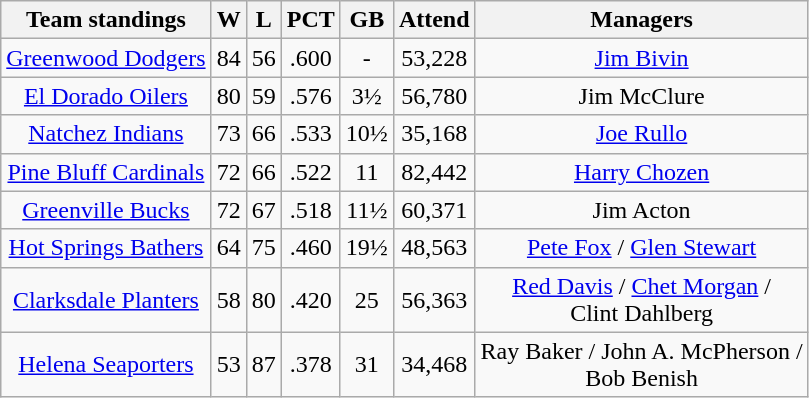<table class="wikitable" style="text-align:center">
<tr>
<th>Team standings</th>
<th>W</th>
<th>L</th>
<th>PCT</th>
<th>GB</th>
<th>Attend</th>
<th>Managers</th>
</tr>
<tr>
<td><a href='#'>Greenwood Dodgers</a></td>
<td>84</td>
<td>56</td>
<td>.600</td>
<td>-</td>
<td>53,228</td>
<td><a href='#'>Jim Bivin</a></td>
</tr>
<tr>
<td><a href='#'>El Dorado Oilers</a></td>
<td>80</td>
<td>59</td>
<td>.576</td>
<td>3½</td>
<td>56,780</td>
<td>Jim McClure</td>
</tr>
<tr>
<td><a href='#'>Natchez Indians</a></td>
<td>73</td>
<td>66</td>
<td>.533</td>
<td>10½</td>
<td>35,168</td>
<td><a href='#'>Joe Rullo</a></td>
</tr>
<tr>
<td><a href='#'>Pine Bluff Cardinals</a></td>
<td>72</td>
<td>66</td>
<td>.522</td>
<td>11</td>
<td>82,442</td>
<td><a href='#'>Harry Chozen</a></td>
</tr>
<tr>
<td><a href='#'>Greenville Bucks</a></td>
<td>72</td>
<td>67</td>
<td>.518</td>
<td>11½</td>
<td>60,371</td>
<td>Jim Acton</td>
</tr>
<tr>
<td><a href='#'>Hot Springs Bathers</a></td>
<td>64</td>
<td>75</td>
<td>.460</td>
<td>19½</td>
<td>48,563</td>
<td><a href='#'>Pete Fox</a> / <a href='#'>Glen Stewart</a></td>
</tr>
<tr>
<td><a href='#'>Clarksdale Planters</a></td>
<td>58</td>
<td>80</td>
<td>.420</td>
<td>25</td>
<td>56,363</td>
<td><a href='#'>Red Davis</a> / <a href='#'>Chet Morgan</a> /<br> Clint Dahlberg</td>
</tr>
<tr>
<td><a href='#'>Helena Seaporters</a></td>
<td>53</td>
<td>87</td>
<td>.378</td>
<td>31</td>
<td>34,468</td>
<td>Ray Baker / John A. McPherson /<br> Bob Benish</td>
</tr>
</table>
